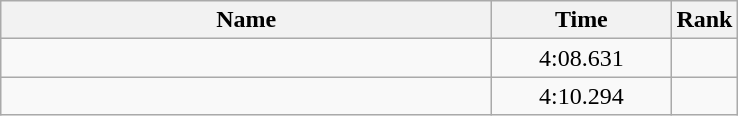<table class="wikitable" style="text-align:center;">
<tr>
<th style="width:20em">Name</th>
<th style="width:7em">Time</th>
<th>Rank</th>
</tr>
<tr>
<td align="left"></td>
<td>4:08.631</td>
<td></td>
</tr>
<tr>
<td align="left"></td>
<td>4:10.294</td>
<td></td>
</tr>
</table>
